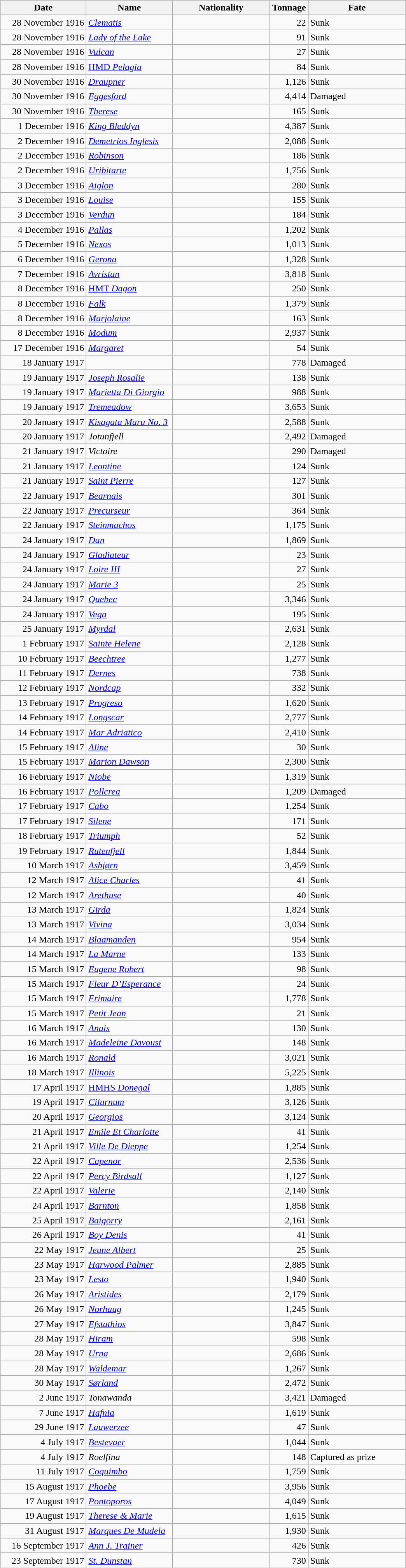<table class="wikitable sortable">
<tr>
<th width="140px">Date</th>
<th width="140px">Name</th>
<th width="160px">Nationality</th>
<th width="25px">Tonnage</th>
<th width="160px">Fate</th>
</tr>
<tr>
<td align="right">28 November 1916</td>
<td align="left"><a href='#'><em>Clematis</em></a></td>
<td align="left"></td>
<td align="right">22</td>
<td align="left">Sunk</td>
</tr>
<tr>
<td align="right">28 November 1916</td>
<td align="left"><a href='#'><em>Lady of the Lake</em></a></td>
<td align="left"></td>
<td align="right">91</td>
<td align="left">Sunk</td>
</tr>
<tr>
<td align="right">28 November 1916</td>
<td align="left"><a href='#'><em>Vulcan</em></a></td>
<td align="left"></td>
<td align="right">27</td>
<td align="left">Sunk</td>
</tr>
<tr>
<td align="right">28 November 1916</td>
<td align="left"><a href='#'>HMD <em>Pelagia</em></a></td>
<td align="left"></td>
<td align="right">84</td>
<td align="left">Sunk</td>
</tr>
<tr>
<td align="right">30 November 1916</td>
<td align="left"><a href='#'><em>Draupner</em></a></td>
<td align="left"></td>
<td align="right">1,126</td>
<td align="left">Sunk</td>
</tr>
<tr>
<td align="right">30 November 1916</td>
<td align="left"><a href='#'><em>Eggesford</em></a></td>
<td align="left"></td>
<td align="right">4,414</td>
<td align="left">Damaged</td>
</tr>
<tr>
<td align="right">30 November 1916</td>
<td align="left"><a href='#'><em>Therese</em></a></td>
<td align="left"></td>
<td align="right">165</td>
<td align="left">Sunk</td>
</tr>
<tr>
<td align="right">1 December 1916</td>
<td align="left"><a href='#'><em>King Bleddyn</em></a></td>
<td align="left"></td>
<td align="right">4,387</td>
<td align="left">Sunk</td>
</tr>
<tr>
<td align="right">2 December 1916</td>
<td align="left"><a href='#'><em>Demetrios Inglesis</em></a></td>
<td align="left"></td>
<td align="right">2,088</td>
<td align="left">Sunk</td>
</tr>
<tr>
<td align="right">2 December 1916</td>
<td align="left"><a href='#'><em>Robinson</em></a></td>
<td align="left"></td>
<td align="right">186</td>
<td align="left">Sunk</td>
</tr>
<tr>
<td align="right">2 December 1916</td>
<td align="left"><a href='#'><em>Uribitarte</em></a></td>
<td align="left"></td>
<td align="right">1,756</td>
<td align="left">Sunk</td>
</tr>
<tr>
<td align="right">3 December 1916</td>
<td align="left"><a href='#'><em>Aiglon</em></a></td>
<td align="left"></td>
<td align="right">280</td>
<td align="left">Sunk</td>
</tr>
<tr>
<td align="right">3 December 1916</td>
<td align="left"><a href='#'><em>Louise</em></a></td>
<td align="left"></td>
<td align="right">155</td>
<td align="left">Sunk</td>
</tr>
<tr>
<td align="right">3 December 1916</td>
<td align="left"><a href='#'><em>Verdun</em></a></td>
<td align="left"></td>
<td align="right">184</td>
<td align="left">Sunk</td>
</tr>
<tr>
<td align="right">4 December 1916</td>
<td align="left"><a href='#'><em>Pallas</em></a></td>
<td align="left"></td>
<td align="right">1,202</td>
<td align="left">Sunk</td>
</tr>
<tr>
<td align="right">5 December 1916</td>
<td align="left"><a href='#'><em>Nexos</em></a></td>
<td align="left"></td>
<td align="right">1,013</td>
<td align="left">Sunk</td>
</tr>
<tr>
<td align="right">6 December 1916</td>
<td align="left"><a href='#'><em>Gerona</em></a></td>
<td align="left"></td>
<td align="right">1,328</td>
<td align="left">Sunk</td>
</tr>
<tr>
<td align="right">7 December 1916</td>
<td align="left"><a href='#'><em>Avristan</em></a></td>
<td align="left"></td>
<td align="right">3,818</td>
<td align="left">Sunk</td>
</tr>
<tr>
<td align="right">8 December 1916</td>
<td align="left"><a href='#'>HMT <em>Dagon</em></a></td>
<td align="left"></td>
<td align="right">250</td>
<td align="left">Sunk</td>
</tr>
<tr>
<td align="right">8 December 1916</td>
<td align="left"><a href='#'><em>Falk</em></a></td>
<td align="left"></td>
<td align="right">1,379</td>
<td align="left">Sunk</td>
</tr>
<tr>
<td align="right">8 December 1916</td>
<td align="left"><a href='#'><em>Marjolaine</em></a></td>
<td align="left"></td>
<td align="right">163</td>
<td align="left">Sunk</td>
</tr>
<tr>
<td align="right">8 December 1916</td>
<td align="left"><a href='#'><em>Modum</em></a></td>
<td align="left"></td>
<td align="right">2,937</td>
<td align="left">Sunk</td>
</tr>
<tr>
<td align="right">17 December 1916</td>
<td align="left"><a href='#'><em>Margaret</em></a></td>
<td align="left"></td>
<td align="right">54</td>
<td align="left">Sunk</td>
</tr>
<tr>
<td align="right">18 January 1917</td>
<td align="left"></td>
<td align="left"></td>
<td align="right">778</td>
<td align="left">Damaged</td>
</tr>
<tr>
<td align="right">19 January 1917</td>
<td align="left"><a href='#'><em>Joseph Rosalie</em></a></td>
<td align="left"></td>
<td align="right">138</td>
<td align="left">Sunk</td>
</tr>
<tr>
<td align="right">19 January 1917</td>
<td align="left"><a href='#'><em>Marietta Di Giorgio</em></a></td>
<td align="left"></td>
<td align="right">988</td>
<td align="left">Sunk</td>
</tr>
<tr>
<td align="right">19 January 1917</td>
<td align="left"><a href='#'><em>Tremeadow</em></a></td>
<td align="left"></td>
<td align="right">3,653</td>
<td align="left">Sunk</td>
</tr>
<tr>
<td align="right">20 January 1917</td>
<td align="left"><a href='#'><em>Kisagata Maru No. 3</em></a></td>
<td align="left"></td>
<td align="right">2,588</td>
<td align="left">Sunk</td>
</tr>
<tr>
<td align="right">20 January 1917</td>
<td align="left"><em>Jotunfjell</em></td>
<td align="left"></td>
<td align="right">2,492</td>
<td align="left">Damaged</td>
</tr>
<tr>
<td align="right">21 January 1917</td>
<td align="left"><em>Victoire</em></td>
<td align="left"></td>
<td align="right">290</td>
<td align="left">Damaged</td>
</tr>
<tr>
<td align="right">21 January 1917</td>
<td align="left"><a href='#'><em>Leontine</em></a></td>
<td align="left"></td>
<td align="right">124</td>
<td align="left">Sunk</td>
</tr>
<tr>
<td align="right">21 January 1917</td>
<td align="left"><a href='#'><em>Saint Pierre</em></a></td>
<td align="left"></td>
<td align="right">127</td>
<td align="left">Sunk</td>
</tr>
<tr>
<td align="right">22 January 1917</td>
<td align="left"><a href='#'><em>Bearnais</em></a></td>
<td align="left"></td>
<td align="right">301</td>
<td align="left">Sunk</td>
</tr>
<tr>
<td align="right">22 January 1917</td>
<td align="left"><a href='#'><em>Precurseur</em></a></td>
<td align="left"></td>
<td align="right">364</td>
<td align="left">Sunk</td>
</tr>
<tr>
<td align="right">22 January 1917</td>
<td align="left"><a href='#'><em>Steinmachos</em></a></td>
<td align="left"></td>
<td align="right">1,175</td>
<td align="left">Sunk</td>
</tr>
<tr>
<td align="right">24 January 1917</td>
<td align="left"><a href='#'><em>Dan</em></a></td>
<td align="left"></td>
<td align="right">1,869</td>
<td align="left">Sunk</td>
</tr>
<tr>
<td align="right">24 January 1917</td>
<td align="left"><a href='#'><em>Gladiateur</em></a></td>
<td align="left"></td>
<td align="right">23</td>
<td align="left">Sunk</td>
</tr>
<tr>
<td align="right">24 January 1917</td>
<td align="left"><a href='#'><em>Loire III</em></a></td>
<td align="left"></td>
<td align="right">27</td>
<td align="left">Sunk</td>
</tr>
<tr>
<td align="right">24 January 1917</td>
<td align="left"><a href='#'><em>Marie 3</em></a></td>
<td align="left"></td>
<td align="right">25</td>
<td align="left">Sunk</td>
</tr>
<tr>
<td align="right">24 January 1917</td>
<td align="left"><a href='#'><em>Quebec</em></a></td>
<td align="left"></td>
<td align="right">3,346</td>
<td align="left">Sunk</td>
</tr>
<tr>
<td align="right">24 January 1917</td>
<td align="left"><a href='#'><em>Vega</em></a></td>
<td align="left"></td>
<td align="right">195</td>
<td align="left">Sunk</td>
</tr>
<tr>
<td align="right">25 January 1917</td>
<td align="left"><a href='#'><em>Myrdal</em></a></td>
<td align="left"></td>
<td align="right">2,631</td>
<td align="left">Sunk</td>
</tr>
<tr>
<td align="right">1 February 1917</td>
<td align="left"><a href='#'><em>Sainte Helene</em></a></td>
<td align="left"></td>
<td align="right">2,128</td>
<td align="left">Sunk</td>
</tr>
<tr>
<td align="right">10 February 1917</td>
<td align="left"><a href='#'><em>Beechtree</em></a></td>
<td align="left"></td>
<td align="right">1,277</td>
<td align="left">Sunk</td>
</tr>
<tr>
<td align="right">11 February 1917</td>
<td align="left"><a href='#'><em>Dernes</em></a></td>
<td align="left"></td>
<td align="right">738</td>
<td align="left">Sunk</td>
</tr>
<tr>
<td align="right">12 February 1917</td>
<td align="left"><a href='#'><em>Nordcap</em></a></td>
<td align="left"></td>
<td align="right">332</td>
<td align="left">Sunk</td>
</tr>
<tr>
<td align="right">13 February 1917</td>
<td align="left"><a href='#'><em>Progreso</em></a></td>
<td align="left"></td>
<td align="right">1,620</td>
<td align="left">Sunk</td>
</tr>
<tr>
<td align="right">14 February 1917</td>
<td align="left"><a href='#'><em>Longscar</em></a></td>
<td align="left"></td>
<td align="right">2,777</td>
<td align="left">Sunk</td>
</tr>
<tr>
<td align="right">14 February 1917</td>
<td align="left"><a href='#'><em>Mar Adriatico</em></a></td>
<td align="left"></td>
<td align="right">2,410</td>
<td align="left">Sunk</td>
</tr>
<tr>
<td align="right">15 February 1917</td>
<td align="left"><a href='#'><em>Aline</em></a></td>
<td align="left"></td>
<td align="right">30</td>
<td align="left">Sunk</td>
</tr>
<tr>
<td align="right">15 February 1917</td>
<td align="left"><a href='#'><em>Marion Dawson</em></a></td>
<td align="left"></td>
<td align="right">2,300</td>
<td align="left">Sunk</td>
</tr>
<tr>
<td align="right">16 February 1917</td>
<td align="left"><a href='#'><em>Niobe</em></a></td>
<td align="left"></td>
<td align="right">1,319</td>
<td align="left">Sunk</td>
</tr>
<tr>
<td align="right">16 February 1917</td>
<td align="left"><a href='#'><em>Pollcrea</em></a></td>
<td align="left"></td>
<td align="right">1,209</td>
<td align="left">Damaged</td>
</tr>
<tr>
<td align="right">17 February 1917</td>
<td align="left"><a href='#'><em>Cabo</em></a></td>
<td align="left"></td>
<td align="right">1,254</td>
<td align="left">Sunk</td>
</tr>
<tr>
<td align="right">17 February 1917</td>
<td align="left"><a href='#'><em>Silene</em></a></td>
<td align="left"></td>
<td align="right">171</td>
<td align="left">Sunk</td>
</tr>
<tr>
<td align="right">18 February 1917</td>
<td align="left"><a href='#'><em>Triumph</em></a></td>
<td align="left"></td>
<td align="right">52</td>
<td align="left">Sunk</td>
</tr>
<tr>
<td align="right">19 February 1917</td>
<td align="left"><a href='#'><em>Rutenfjell</em></a></td>
<td align="left"></td>
<td align="right">1,844</td>
<td align="left">Sunk</td>
</tr>
<tr>
<td align="right">10 March 1917</td>
<td align="left"><a href='#'><em>Asbjørn</em></a></td>
<td align="left"></td>
<td align="right">3,459</td>
<td align="left">Sunk</td>
</tr>
<tr>
<td align="right">12 March 1917</td>
<td align="left"><a href='#'><em>Alice Charles</em></a></td>
<td align="left"></td>
<td align="right">41</td>
<td align="left">Sunk</td>
</tr>
<tr>
<td align="right">12 March 1917</td>
<td align="left"><a href='#'><em>Arethuse</em></a></td>
<td align="left"></td>
<td align="right">40</td>
<td align="left">Sunk</td>
</tr>
<tr>
<td align="right">13 March 1917</td>
<td align="left"><a href='#'><em>Girda</em></a></td>
<td align="left"></td>
<td align="right">1,824</td>
<td align="left">Sunk</td>
</tr>
<tr>
<td align="right">13 March 1917</td>
<td align="left"><a href='#'><em>Vivina</em></a></td>
<td align="left"></td>
<td align="right">3,034</td>
<td align="left">Sunk</td>
</tr>
<tr>
<td align="right">14 March 1917</td>
<td align="left"><a href='#'><em>Blaamanden</em></a></td>
<td align="left"></td>
<td align="right">954</td>
<td align="left">Sunk</td>
</tr>
<tr>
<td align="right">14 March 1917</td>
<td align="left"><a href='#'><em>La Marne</em></a></td>
<td align="left"></td>
<td align="right">133</td>
<td align="left">Sunk</td>
</tr>
<tr>
<td align="right">15 March 1917</td>
<td align="left"><a href='#'><em>Eugene Robert</em></a></td>
<td align="left"></td>
<td align="right">98</td>
<td align="left">Sunk</td>
</tr>
<tr>
<td align="right">15 March 1917</td>
<td align="left"><a href='#'><em>Fleur D’Esperance</em></a></td>
<td align="left"></td>
<td align="right">24</td>
<td align="left">Sunk</td>
</tr>
<tr>
<td align="right">15 March 1917</td>
<td align="left"><a href='#'><em>Frimaire</em></a></td>
<td align="left"></td>
<td align="right">1,778</td>
<td align="left">Sunk</td>
</tr>
<tr>
<td align="right">15 March 1917</td>
<td align="left"><a href='#'><em>Petit Jean</em></a></td>
<td align="left"></td>
<td align="right">21</td>
<td align="left">Sunk</td>
</tr>
<tr>
<td align="right">16 March 1917</td>
<td align="left"><a href='#'><em>Anais</em></a></td>
<td align="left"></td>
<td align="right">130</td>
<td align="left">Sunk</td>
</tr>
<tr>
<td align="right">16 March 1917</td>
<td align="left"><a href='#'><em>Madeleine Davoust</em></a></td>
<td align="left"></td>
<td align="right">148</td>
<td align="left">Sunk</td>
</tr>
<tr>
<td align="right">16 March 1917</td>
<td align="left"><a href='#'><em>Ronald</em></a></td>
<td align="left"></td>
<td align="right">3,021</td>
<td align="left">Sunk</td>
</tr>
<tr>
<td align="right">18 March 1917</td>
<td align="left"><a href='#'><em>Illinois</em></a></td>
<td align="left"></td>
<td align="right">5,225</td>
<td align="left">Sunk</td>
</tr>
<tr>
<td align="right">17 April 1917</td>
<td align="left"><a href='#'>HMHS <em>Donegal</em></a></td>
<td align="left"></td>
<td align="right">1,885</td>
<td align="left">Sunk</td>
</tr>
<tr>
<td align="right">19 April 1917</td>
<td align="left"><a href='#'><em>Cilurnum</em></a></td>
<td align="left"></td>
<td align="right">3,126</td>
<td align="left">Sunk</td>
</tr>
<tr>
<td align="right">20 April 1917</td>
<td align="left"><a href='#'><em>Georgios</em></a></td>
<td align="left"></td>
<td align="right">3,124</td>
<td align="left">Sunk</td>
</tr>
<tr>
<td align="right">21 April 1917</td>
<td align="left"><a href='#'><em>Emile Et Charlotte</em></a></td>
<td align="left"></td>
<td align="right">41</td>
<td align="left">Sunk</td>
</tr>
<tr>
<td align="right">21 April 1917</td>
<td align="left"><a href='#'><em>Ville De Dieppe</em></a></td>
<td align="left"></td>
<td align="right">1,254</td>
<td align="left">Sunk</td>
</tr>
<tr>
<td align="right">22 April 1917</td>
<td align="left"><a href='#'><em>Capenor</em></a></td>
<td align="left"></td>
<td align="right">2,536</td>
<td align="left">Sunk</td>
</tr>
<tr>
<td align="right">22 April 1917</td>
<td align="left"><a href='#'><em>Percy Birdsall</em></a></td>
<td align="left"></td>
<td align="right">1,127</td>
<td align="left">Sunk</td>
</tr>
<tr>
<td align="right">22 April 1917</td>
<td align="left"><a href='#'><em>Valerie</em></a></td>
<td align="left"></td>
<td align="right">2,140</td>
<td align="left">Sunk</td>
</tr>
<tr>
<td align="right">24 April 1917</td>
<td align="left"><a href='#'><em>Barnton</em></a></td>
<td align="left"></td>
<td align="right">1,858</td>
<td align="left">Sunk</td>
</tr>
<tr>
<td align="right">25 April 1917</td>
<td align="left"><a href='#'><em>Baigorry</em></a></td>
<td align="left"></td>
<td align="right">2,161</td>
<td align="left">Sunk</td>
</tr>
<tr>
<td align="right">26 April 1917</td>
<td align="left"><a href='#'><em>Boy Denis</em></a></td>
<td align="left"></td>
<td align="right">41</td>
<td align="left">Sunk</td>
</tr>
<tr>
<td align="right">22 May 1917</td>
<td align="left"><a href='#'><em>Jeune Albert</em></a></td>
<td align="left"></td>
<td align="right">25</td>
<td align="left">Sunk</td>
</tr>
<tr>
<td align="right">23 May 1917</td>
<td align="left"><a href='#'><em>Harwood Palmer</em></a></td>
<td align="left"></td>
<td align="right">2,885</td>
<td align="left">Sunk</td>
</tr>
<tr>
<td align="right">23 May 1917</td>
<td align="left"><a href='#'><em>Lesto</em></a></td>
<td align="left"></td>
<td align="right">1,940</td>
<td align="left">Sunk</td>
</tr>
<tr>
<td align="right">26 May 1917</td>
<td align="left"><a href='#'><em>Aristides</em></a></td>
<td align="left"></td>
<td align="right">2,179</td>
<td align="left">Sunk</td>
</tr>
<tr>
<td align="right">26 May 1917</td>
<td align="left"><a href='#'><em>Norhaug</em></a></td>
<td align="left"></td>
<td align="right">1,245</td>
<td align="left">Sunk</td>
</tr>
<tr>
<td align="right">27 May 1917</td>
<td align="left"><a href='#'><em>Efstathios</em></a></td>
<td align="left"></td>
<td align="right">3,847</td>
<td align="left">Sunk</td>
</tr>
<tr>
<td align="right">28 May 1917</td>
<td align="left"><a href='#'><em>Hiram</em></a></td>
<td align="left"></td>
<td align="right">598</td>
<td align="left">Sunk</td>
</tr>
<tr>
<td align="right">28 May 1917</td>
<td align="left"><a href='#'><em>Urna</em></a></td>
<td align="left"></td>
<td align="right">2,686</td>
<td align="left">Sunk</td>
</tr>
<tr>
<td align="right">28 May 1917</td>
<td align="left"><a href='#'><em>Waldemar</em></a></td>
<td align="left"></td>
<td align="right">1,267</td>
<td align="left">Sunk</td>
</tr>
<tr>
<td align="right">30 May 1917</td>
<td align="left"><a href='#'><em>Sørland</em></a></td>
<td align="left"></td>
<td align="right">2,472</td>
<td align="left">Sunk</td>
</tr>
<tr>
<td align="right">2 June 1917</td>
<td align="left"><em>Tonawanda</em></td>
<td align="left"></td>
<td align="right">3,421</td>
<td align="left">Damaged</td>
</tr>
<tr>
<td align="right">7 June 1917</td>
<td align="left"><a href='#'><em>Hafnia</em></a></td>
<td align="left"></td>
<td align="right">1,619</td>
<td align="left">Sunk</td>
</tr>
<tr>
<td align="right">29 June 1917</td>
<td align="left"><a href='#'><em>Lauwerzee</em></a></td>
<td align="left"></td>
<td align="right">47</td>
<td align="left">Sunk</td>
</tr>
<tr>
<td align="right">4 July 1917</td>
<td align="left"><a href='#'><em>Bestevaer</em></a></td>
<td align="left"></td>
<td align="right">1,044</td>
<td align="left">Sunk</td>
</tr>
<tr>
<td align="right">4 July 1917</td>
<td align="left"><em>Roelfina</em></td>
<td align="left"></td>
<td align="right">148</td>
<td align="left">Captured as prize</td>
</tr>
<tr>
<td align="right">11 July 1917</td>
<td align="left"><a href='#'><em>Coquimbo</em></a></td>
<td align="left"></td>
<td align="right">1,759</td>
<td align="left">Sunk</td>
</tr>
<tr>
<td align="right">15 August 1917</td>
<td align="left"><a href='#'><em>Phoebe</em></a></td>
<td align="left"></td>
<td align="right">3,956</td>
<td align="left">Sunk</td>
</tr>
<tr>
<td align="right">17 August 1917</td>
<td align="left"><a href='#'><em>Pontoporos</em></a></td>
<td align="left"></td>
<td align="right">4,049</td>
<td align="left">Sunk</td>
</tr>
<tr>
<td align="right">19 August 1917</td>
<td align="left"><a href='#'><em>Therese & Marie</em></a></td>
<td align="left"></td>
<td align="right">1,615</td>
<td align="left">Sunk</td>
</tr>
<tr>
<td align="right">31 August 1917</td>
<td align="left"><a href='#'><em>Marques De Mudela</em></a></td>
<td align="left"></td>
<td align="right">1,930</td>
<td align="left">Sunk</td>
</tr>
<tr>
<td align="right">16 September 1917</td>
<td align="left"><a href='#'><em>Ann J. Trainer</em></a></td>
<td align="left"></td>
<td align="right">426</td>
<td align="left">Sunk</td>
</tr>
<tr>
<td align="right">23 September 1917</td>
<td align="left"><a href='#'><em>St. Dunstan</em></a></td>
<td align="left"></td>
<td align="right">730</td>
<td align="left">Sunk</td>
</tr>
</table>
